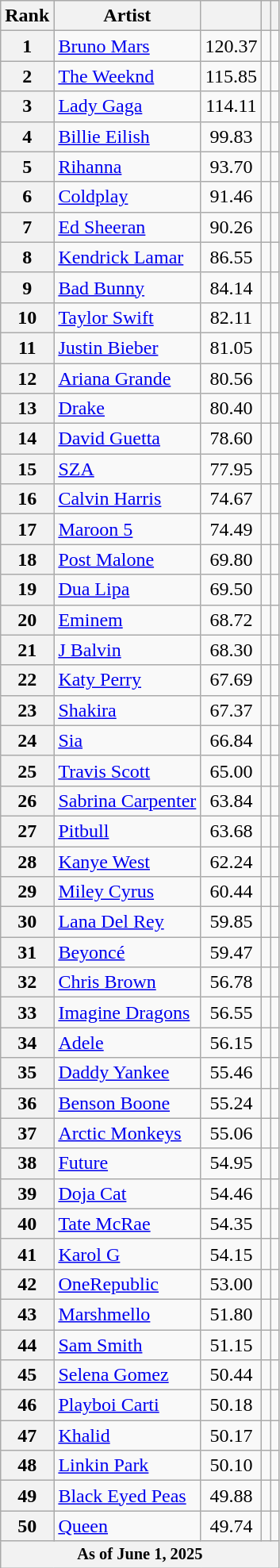<table class="wikitable sortable" style="text-align:center">
<tr>
<th>Rank</th>
<th>Artist</th>
<th></th>
<th class="unsortable"></th>
<th class="unsortable"></th>
</tr>
<tr>
<th>1</th>
<td style="text-align: left;"><a href='#'>Bruno Mars</a></td>
<td>120.37</td>
<td></td>
<td></td>
</tr>
<tr>
<th>2</th>
<td style="text-align: left;"><a href='#'>The Weeknd</a></td>
<td>115.85</td>
<td></td>
<td></td>
</tr>
<tr>
<th>3</th>
<td style="text-align: left;"><a href='#'>Lady Gaga</a></td>
<td>114.11</td>
<td></td>
<td></td>
</tr>
<tr>
<th>4</th>
<td style="text-align: left;"><a href='#'>Billie Eilish</a></td>
<td>99.83</td>
<td></td>
<td></td>
</tr>
<tr>
<th>5</th>
<td style="text-align: left;"><a href='#'>Rihanna</a></td>
<td>93.70</td>
<td></td>
<td></td>
</tr>
<tr>
<th>6</th>
<td style="text-align: left;"><a href='#'>Coldplay</a></td>
<td>91.46</td>
<td></td>
<td></td>
</tr>
<tr>
<th>7</th>
<td style="text-align: left;"><a href='#'>Ed Sheeran</a></td>
<td>90.26</td>
<td></td>
<td></td>
</tr>
<tr>
<th>8</th>
<td style="text-align: left;"><a href='#'>Kendrick Lamar</a></td>
<td>86.55</td>
<td></td>
<td></td>
</tr>
<tr>
<th>9</th>
<td style="text-align: left;"><a href='#'>Bad Bunny</a></td>
<td>84.14</td>
<td></td>
<td></td>
</tr>
<tr>
<th>10</th>
<td style="text-align: left;"><a href='#'>Taylor Swift</a></td>
<td>82.11</td>
<td></td>
<td></td>
</tr>
<tr>
<th>11</th>
<td style="text-align: left;"><a href='#'>Justin Bieber</a></td>
<td>81.05</td>
<td></td>
<td></td>
</tr>
<tr>
<th>12</th>
<td style="text-align: left;"><a href='#'>Ariana Grande</a></td>
<td>80.56</td>
<td></td>
<td></td>
</tr>
<tr>
<th>13</th>
<td style="text-align: left;"><a href='#'>Drake</a></td>
<td>80.40</td>
<td></td>
<td></td>
</tr>
<tr>
<th>14</th>
<td style="text-align: left;"><a href='#'>David Guetta</a></td>
<td>78.60</td>
<td></td>
<td></td>
</tr>
<tr>
<th>15</th>
<td style="text-align: left;"><a href='#'>SZA</a></td>
<td>77.95</td>
<td></td>
<td></td>
</tr>
<tr>
<th>16</th>
<td style="text-align: left;"><a href='#'>Calvin Harris</a></td>
<td>74.67</td>
<td></td>
<td></td>
</tr>
<tr>
<th>17</th>
<td style="text-align: left;"><a href='#'>Maroon 5</a></td>
<td>74.49</td>
<td></td>
<td></td>
</tr>
<tr>
<th>18</th>
<td style="text-align: left;"><a href='#'>Post Malone</a></td>
<td>69.80</td>
<td></td>
<td></td>
</tr>
<tr>
<th>19</th>
<td style="text-align: left;"><a href='#'>Dua Lipa</a></td>
<td>69.50</td>
<td></td>
<td></td>
</tr>
<tr>
<th>20</th>
<td style="text-align: left;"><a href='#'>Eminem</a></td>
<td>68.72</td>
<td></td>
<td></td>
</tr>
<tr>
<th>21</th>
<td style="text-align: left;"><a href='#'>J Balvin</a></td>
<td>68.30</td>
<td></td>
<td></td>
</tr>
<tr>
<th>22</th>
<td style="text-align: left;"><a href='#'>Katy Perry</a></td>
<td>67.69</td>
<td></td>
<td></td>
</tr>
<tr>
<th>23</th>
<td style="text-align: left;"><a href='#'>Shakira</a></td>
<td>67.37</td>
<td></td>
<td></td>
</tr>
<tr>
<th>24</th>
<td style="text-align: left;"><a href='#'>Sia</a></td>
<td>66.84</td>
<td></td>
<td></td>
</tr>
<tr>
<th>25</th>
<td style="text-align: left;"><a href='#'>Travis Scott</a></td>
<td>65.00</td>
<td></td>
<td></td>
</tr>
<tr>
<th>26</th>
<td style="text-align: left;"><a href='#'>Sabrina Carpenter</a></td>
<td>63.84</td>
<td></td>
<td></td>
</tr>
<tr>
<th>27</th>
<td style="text-align: left;"><a href='#'>Pitbull</a></td>
<td>63.68</td>
<td></td>
<td></td>
</tr>
<tr>
<th>28</th>
<td style="text-align: left;"><a href='#'>Kanye West</a></td>
<td>62.24</td>
<td></td>
<td></td>
</tr>
<tr>
<th>29</th>
<td style="text-align: left;"><a href='#'>Miley Cyrus</a></td>
<td>60.44</td>
<td></td>
<td></td>
</tr>
<tr>
<th>30</th>
<td style="text-align: left;"><a href='#'>Lana Del Rey</a></td>
<td>59.85</td>
<td></td>
<td></td>
</tr>
<tr>
<th>31</th>
<td style="text-align: left;"><a href='#'>Beyoncé</a></td>
<td>59.47</td>
<td></td>
<td></td>
</tr>
<tr>
<th>32</th>
<td style="text-align: left;"><a href='#'>Chris Brown</a></td>
<td>56.78</td>
<td></td>
<td></td>
</tr>
<tr>
<th>33</th>
<td style="text-align: left;"><a href='#'>Imagine Dragons</a></td>
<td>56.55</td>
<td></td>
<td></td>
</tr>
<tr>
<th>34</th>
<td style="text-align: left;"><a href='#'>Adele</a></td>
<td>56.15</td>
<td></td>
<td></td>
</tr>
<tr>
<th>35</th>
<td style="text-align: left;"><a href='#'>Daddy Yankee</a></td>
<td>55.46</td>
<td></td>
<td></td>
</tr>
<tr>
<th>36</th>
<td style="text-align: left;"><a href='#'>Benson Boone</a></td>
<td>55.24</td>
<td></td>
<td></td>
</tr>
<tr>
<th>37</th>
<td style="text-align: left;"><a href='#'>Arctic Monkeys</a></td>
<td>55.06</td>
<td></td>
<td></td>
</tr>
<tr>
<th>38</th>
<td style="text-align: left;"><a href='#'>Future</a></td>
<td>54.95</td>
<td></td>
<td></td>
</tr>
<tr>
<th>39</th>
<td style="text-align: left;"><a href='#'>Doja Cat</a></td>
<td>54.46</td>
<td></td>
<td></td>
</tr>
<tr>
<th>40</th>
<td style="text-align: left;"><a href='#'>Tate McRae</a></td>
<td>54.35</td>
<td></td>
<td></td>
</tr>
<tr>
<th>41</th>
<td style="text-align: left;"><a href='#'>Karol G</a></td>
<td>54.15</td>
<td></td>
<td></td>
</tr>
<tr>
<th>42</th>
<td style="text-align: left;"><a href='#'>OneRepublic</a></td>
<td>53.00</td>
<td></td>
<td></td>
</tr>
<tr>
<th>43</th>
<td style="text-align: left;"><a href='#'>Marshmello</a></td>
<td>51.80</td>
<td></td>
<td></td>
</tr>
<tr>
<th>44</th>
<td style="text-align: left;"><a href='#'>Sam Smith</a></td>
<td>51.15</td>
<td></td>
<td></td>
</tr>
<tr>
<th>45</th>
<td style="text-align: left;"><a href='#'>Selena Gomez</a></td>
<td>50.44</td>
<td></td>
<td></td>
</tr>
<tr>
<th>46</th>
<td style="text-align: left;"><a href='#'>Playboi Carti</a></td>
<td>50.18</td>
<td></td>
<td></td>
</tr>
<tr>
<th>47</th>
<td style="text-align: left;"><a href='#'>Khalid</a></td>
<td>50.17</td>
<td></td>
<td></td>
</tr>
<tr>
<th>48</th>
<td style="text-align: left;"><a href='#'>Linkin Park</a></td>
<td>50.10</td>
<td></td>
<td></td>
</tr>
<tr>
<th>49</th>
<td style="text-align: left;"><a href='#'>Black Eyed Peas</a></td>
<td>49.88</td>
<td></td>
<td></td>
</tr>
<tr>
<th>50</th>
<td style="text-align: left;"><a href='#'>Queen</a></td>
<td>49.74</td>
<td></td>
<td></td>
</tr>
<tr>
<th colspan="5" style="text-align:center; font-size: 85%;">As of June 1, 2025</th>
</tr>
</table>
